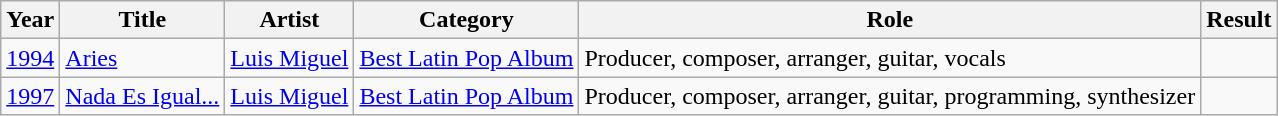<table class="wikitable sortable">
<tr>
<th>Year</th>
<th>Title</th>
<th>Artist</th>
<th>Category</th>
<th>Role</th>
<th>Result</th>
</tr>
<tr>
<td><a href='#'>1994</a></td>
<td><a href='#'>Aries</a></td>
<td><a href='#'>Luis Miguel</a></td>
<td><a href='#'>Best Latin Pop Album</a></td>
<td>Producer, composer, arranger, guitar, vocals</td>
<td></td>
</tr>
<tr>
<td><a href='#'>1997</a></td>
<td><a href='#'>Nada Es Igual...</a></td>
<td><a href='#'>Luis Miguel</a></td>
<td><a href='#'>Best Latin Pop Album</a></td>
<td>Producer, composer, arranger, guitar, programming, synthesizer</td>
<td></td>
</tr>
</table>
